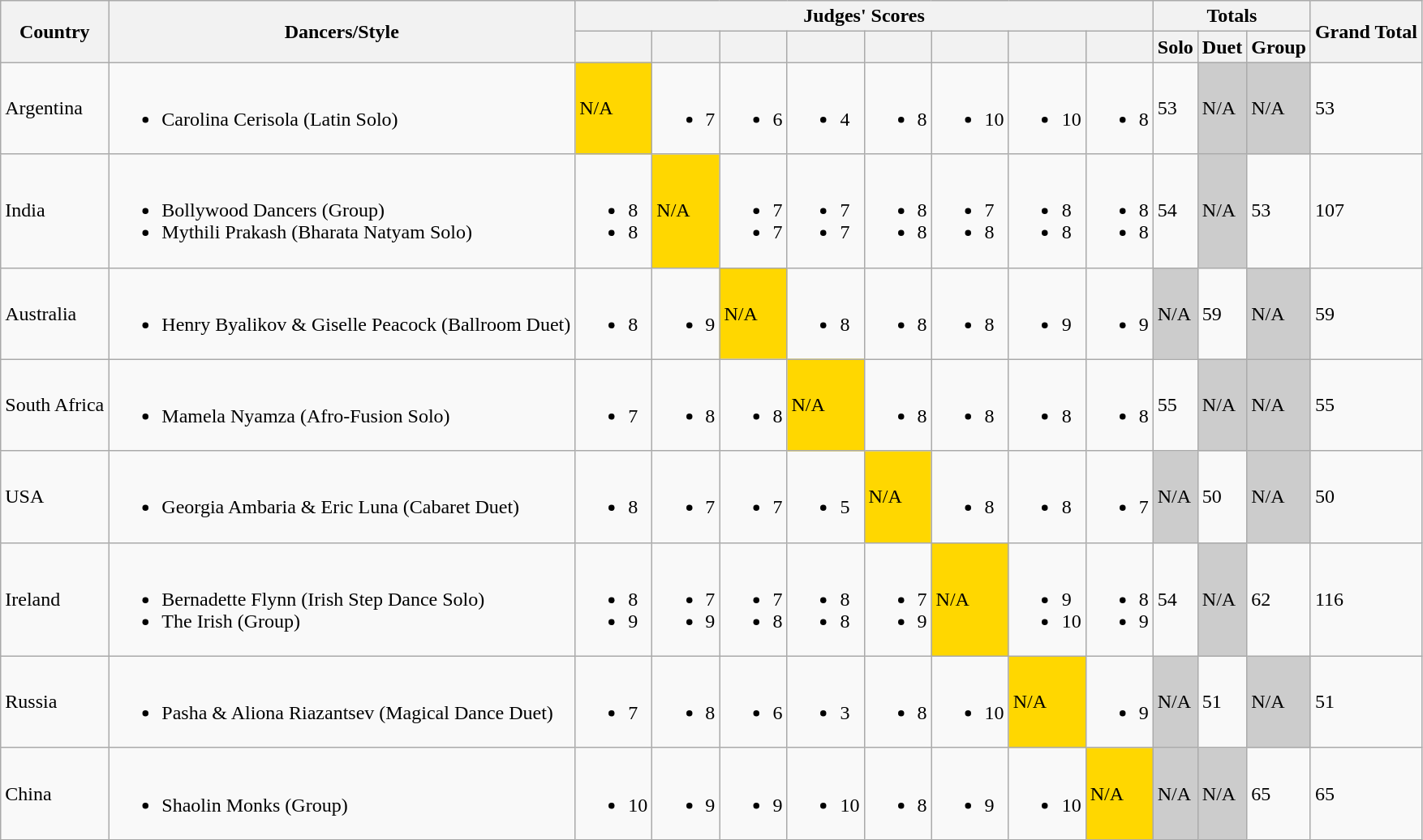<table class="wikitable" border"1">
<tr>
<th rowspan="2">Country</th>
<th rowspan="2">Dancers/Style</th>
<th colspan="8">Judges' Scores</th>
<th colspan="3">Totals</th>
<th rowspan="2">Grand Total</th>
</tr>
<tr>
<th></th>
<th></th>
<th></th>
<th></th>
<th></th>
<th></th>
<th></th>
<th></th>
<th>Solo</th>
<th>Duet</th>
<th>Group</th>
</tr>
<tr>
<td>Argentina</td>
<td><br><ul><li>Carolina Cerisola (Latin Solo)</li></ul></td>
<td bgcolor="gold">N/A</td>
<td><br><ul><li>7</li></ul></td>
<td><br><ul><li>6</li></ul></td>
<td><br><ul><li>4</li></ul></td>
<td><br><ul><li>8</li></ul></td>
<td><br><ul><li>10</li></ul></td>
<td><br><ul><li>10</li></ul></td>
<td><br><ul><li>8</li></ul></td>
<td>53</td>
<td bgcolor="CCCCCC">N/A</td>
<td bgcolor="CCCCCC">N/A</td>
<td>53</td>
</tr>
<tr>
<td>India</td>
<td><br><ul><li>Bollywood Dancers (Group)</li><li>Mythili Prakash (Bharata Natyam Solo)</li></ul></td>
<td><br><ul><li>8</li><li>8</li></ul></td>
<td bgcolor="gold">N/A</td>
<td><br><ul><li>7</li><li>7</li></ul></td>
<td><br><ul><li>7</li><li>7</li></ul></td>
<td><br><ul><li>8</li><li>8</li></ul></td>
<td><br><ul><li>7</li><li>8</li></ul></td>
<td><br><ul><li>8</li><li>8</li></ul></td>
<td><br><ul><li>8</li><li>8</li></ul></td>
<td>54</td>
<td bgcolor="CCCCCC">N/A</td>
<td>53</td>
<td>107</td>
</tr>
<tr>
<td>Australia</td>
<td><br><ul><li>Henry Byalikov & Giselle Peacock (Ballroom Duet)</li></ul></td>
<td><br><ul><li>8</li></ul></td>
<td><br><ul><li>9</li></ul></td>
<td bgcolor="gold">N/A</td>
<td><br><ul><li>8</li></ul></td>
<td><br><ul><li>8</li></ul></td>
<td><br><ul><li>8</li></ul></td>
<td><br><ul><li>9</li></ul></td>
<td><br><ul><li>9</li></ul></td>
<td bgcolor="CCCCCC">N/A</td>
<td>59</td>
<td bgcolor="CCCCCC">N/A</td>
<td>59</td>
</tr>
<tr>
<td>South Africa</td>
<td><br><ul><li>Mamela Nyamza (Afro-Fusion Solo)</li></ul></td>
<td><br><ul><li>7</li></ul></td>
<td><br><ul><li>8</li></ul></td>
<td><br><ul><li>8</li></ul></td>
<td bgcolor="gold">N/A</td>
<td><br><ul><li>8</li></ul></td>
<td><br><ul><li>8</li></ul></td>
<td><br><ul><li>8</li></ul></td>
<td><br><ul><li>8</li></ul></td>
<td>55</td>
<td bgcolor="CCCCCC">N/A</td>
<td bgcolor="CCCCCC">N/A</td>
<td>55</td>
</tr>
<tr>
<td>USA</td>
<td><br><ul><li>Georgia Ambaria & Eric Luna (Cabaret Duet)</li></ul></td>
<td><br><ul><li>8</li></ul></td>
<td><br><ul><li>7</li></ul></td>
<td><br><ul><li>7</li></ul></td>
<td><br><ul><li>5</li></ul></td>
<td bgcolor="gold">N/A</td>
<td><br><ul><li>8</li></ul></td>
<td><br><ul><li>8</li></ul></td>
<td><br><ul><li>7</li></ul></td>
<td bgcolor="CCCCCC">N/A</td>
<td>50</td>
<td bgcolor="CCCCCC">N/A</td>
<td>50</td>
</tr>
<tr>
<td>Ireland</td>
<td><br><ul><li>Bernadette Flynn (Irish Step Dance Solo)</li><li>The Irish (Group)</li></ul></td>
<td><br><ul><li>8</li><li>9</li></ul></td>
<td><br><ul><li>7</li><li>9</li></ul></td>
<td><br><ul><li>7</li><li>8</li></ul></td>
<td><br><ul><li>8</li><li>8</li></ul></td>
<td><br><ul><li>7</li><li>9</li></ul></td>
<td bgcolor="gold">N/A</td>
<td><br><ul><li>9</li><li>10</li></ul></td>
<td><br><ul><li>8</li><li>9</li></ul></td>
<td>54</td>
<td bgcolor="CCCCCC">N/A</td>
<td>62</td>
<td>116</td>
</tr>
<tr>
<td>Russia</td>
<td><br><ul><li>Pasha & Aliona Riazantsev (Magical Dance Duet)</li></ul></td>
<td><br><ul><li>7</li></ul></td>
<td><br><ul><li>8</li></ul></td>
<td><br><ul><li>6</li></ul></td>
<td><br><ul><li>3</li></ul></td>
<td><br><ul><li>8</li></ul></td>
<td><br><ul><li>10</li></ul></td>
<td bgcolor="gold">N/A</td>
<td><br><ul><li>9</li></ul></td>
<td bgcolor="CCCCCC">N/A</td>
<td>51</td>
<td bgcolor="CCCCCC">N/A</td>
<td>51</td>
</tr>
<tr>
<td>China</td>
<td><br><ul><li>Shaolin Monks (Group)</li></ul></td>
<td><br><ul><li>10</li></ul></td>
<td><br><ul><li>9</li></ul></td>
<td><br><ul><li>9</li></ul></td>
<td><br><ul><li>10</li></ul></td>
<td><br><ul><li>8</li></ul></td>
<td><br><ul><li>9</li></ul></td>
<td><br><ul><li>10</li></ul></td>
<td bgcolor="gold">N/A</td>
<td bgcolor="CCCCCC">N/A</td>
<td bgcolor="CCCCCC">N/A</td>
<td>65</td>
<td>65</td>
</tr>
</table>
